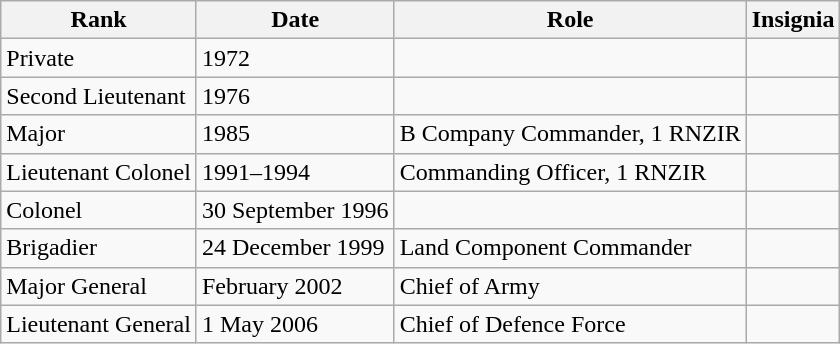<table class="wikitable">
<tr>
<th>Rank</th>
<th>Date</th>
<th>Role</th>
<th>Insignia</th>
</tr>
<tr>
<td>Private</td>
<td>1972</td>
<td></td>
<td></td>
</tr>
<tr>
<td>Second Lieutenant</td>
<td>1976</td>
<td></td>
<td></td>
</tr>
<tr>
<td>Major</td>
<td>1985</td>
<td>B Company Commander, 1 RNZIR</td>
<td></td>
</tr>
<tr>
<td>Lieutenant Colonel</td>
<td>1991–1994</td>
<td>Commanding Officer, 1 RNZIR</td>
<td></td>
</tr>
<tr>
<td>Colonel</td>
<td>30 September 1996</td>
<td></td>
<td></td>
</tr>
<tr>
<td>Brigadier</td>
<td>24 December 1999</td>
<td>Land Component Commander</td>
<td></td>
</tr>
<tr>
<td>Major General</td>
<td>February 2002</td>
<td>Chief of Army</td>
<td></td>
</tr>
<tr>
<td>Lieutenant General</td>
<td>1 May 2006</td>
<td>Chief of Defence Force</td>
<td></td>
</tr>
</table>
